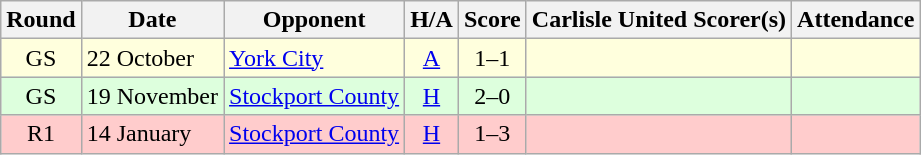<table class="wikitable" style="text-align:center">
<tr>
<th>Round</th>
<th>Date</th>
<th>Opponent</th>
<th>H/A</th>
<th>Score</th>
<th>Carlisle United Scorer(s)</th>
<th>Attendance</th>
</tr>
<tr bgcolor=#ffffdd>
<td>GS</td>
<td align=left>22 October</td>
<td align=left><a href='#'>York City</a></td>
<td><a href='#'>A</a></td>
<td>1–1</td>
<td align=left></td>
<td></td>
</tr>
<tr bgcolor=#ddffdd>
<td>GS</td>
<td align=left>19 November</td>
<td align=left><a href='#'>Stockport County</a></td>
<td><a href='#'>H</a></td>
<td>2–0</td>
<td align=left></td>
<td></td>
</tr>
<tr bgcolor=#FFCCCC>
<td>R1</td>
<td align=left>14 January</td>
<td align=left><a href='#'>Stockport County</a></td>
<td><a href='#'>H</a></td>
<td>1–3</td>
<td align=left></td>
<td></td>
</tr>
</table>
